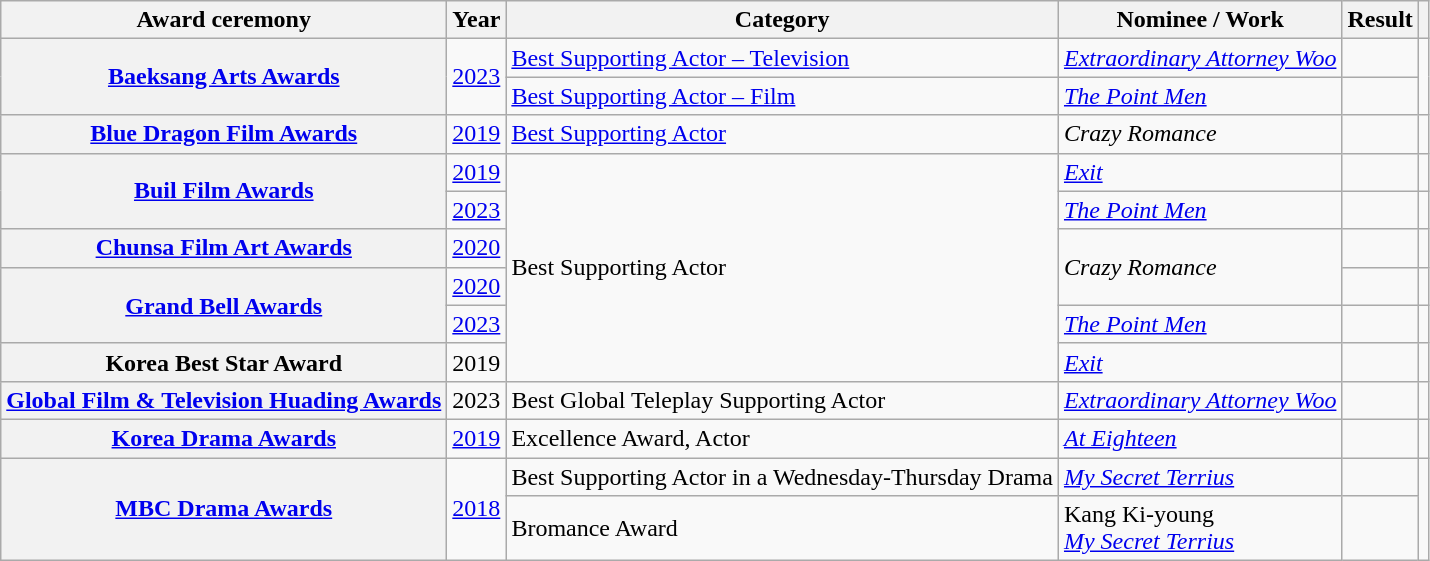<table class="wikitable plainrowheaders sortable">
<tr>
<th scope="col">Award ceremony</th>
<th scope="col">Year</th>
<th scope="col">Category</th>
<th scope="col">Nominee / Work</th>
<th scope="col">Result</th>
<th scope="col" class="unsortable"></th>
</tr>
<tr>
<th scope="row"  rowspan="2"><a href='#'>Baeksang Arts Awards</a></th>
<td rowspan="2" style="text-align:center"><a href='#'>2023</a></td>
<td><a href='#'>Best Supporting Actor – Television</a></td>
<td><em><a href='#'>Extraordinary Attorney Woo</a></em></td>
<td></td>
<td rowspan="2" style="text-align:center"></td>
</tr>
<tr>
<td><a href='#'>Best Supporting Actor – Film</a></td>
<td><em><a href='#'>The Point Men</a></em></td>
<td></td>
</tr>
<tr>
<th scope="row"><a href='#'>Blue Dragon Film Awards</a></th>
<td style="text-align:center"><a href='#'>2019</a></td>
<td><a href='#'>Best Supporting Actor</a></td>
<td><em>Crazy Romance</em></td>
<td></td>
<td style="text-align:center"></td>
</tr>
<tr>
<th scope="row" rowspan="2"><a href='#'>Buil Film Awards</a></th>
<td style="text-align:center"><a href='#'>2019</a></td>
<td rowspan="6">Best Supporting Actor</td>
<td><em><a href='#'>Exit</a></em></td>
<td></td>
<td style="text-align:center"></td>
</tr>
<tr>
<td style="text-align:center"><a href='#'>2023</a></td>
<td><em><a href='#'>The Point Men</a></em></td>
<td></td>
<td style="text-align:center"></td>
</tr>
<tr>
<th scope="row"><a href='#'>Chunsa Film Art Awards</a></th>
<td style="text-align:center"><a href='#'>2020</a></td>
<td rowspan="2"><em>Crazy Romance</em></td>
<td></td>
<td style="text-align:center"></td>
</tr>
<tr>
<th scope="row"  rowspan="2"><a href='#'>Grand Bell Awards</a></th>
<td style="text-align:center"><a href='#'>2020</a></td>
<td></td>
<td style="text-align:center"></td>
</tr>
<tr>
<td style="text-align:center"><a href='#'>2023</a></td>
<td><em><a href='#'>The Point Men</a></em></td>
<td></td>
<td style="text-align:center"></td>
</tr>
<tr>
<th scope="row">Korea Best Star Award <br> </th>
<td style="text-align:center">2019</td>
<td><em><a href='#'>Exit</a></em></td>
<td></td>
<td style="text-align:center"></td>
</tr>
<tr>
<th scope="row"><a href='#'>Global Film & Television Huading Awards</a></th>
<td style="text-align:center">2023</td>
<td>Best Global Teleplay Supporting Actor</td>
<td><em><a href='#'>Extraordinary Attorney Woo</a></em></td>
<td></td>
<td style="text-align:center"></td>
</tr>
<tr>
<th scope="row"><a href='#'>Korea Drama Awards</a></th>
<td style="text-align:center"><a href='#'>2019</a></td>
<td>Excellence Award, Actor</td>
<td><em><a href='#'>At Eighteen</a></em></td>
<td></td>
<td style="text-align:center"></td>
</tr>
<tr>
<th scope="row"  rowspan="2"><a href='#'>MBC Drama Awards</a></th>
<td rowspan="2" style="text-align:center"><a href='#'>2018</a></td>
<td>Best Supporting Actor in a Wednesday-Thursday Drama</td>
<td><em><a href='#'>My Secret Terrius</a></em></td>
<td></td>
<td rowspan="2" style="text-align:center"></td>
</tr>
<tr>
<td>Bromance Award</td>
<td>Kang Ki-young <br><em><a href='#'>My Secret Terrius</a></em></td>
<td></td>
</tr>
</table>
